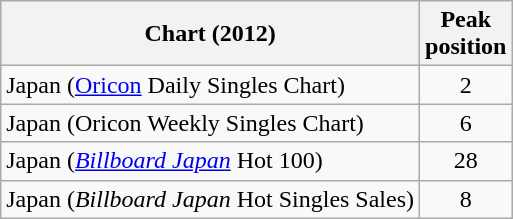<table class="wikitable sortable" border="1">
<tr>
<th>Chart (2012)</th>
<th>Peak<br>position</th>
</tr>
<tr>
<td>Japan (<a href='#'>Oricon</a> Daily Singles Chart)</td>
<td style="text-align:center;">2</td>
</tr>
<tr>
<td>Japan (Oricon Weekly Singles Chart)</td>
<td style="text-align:center;">6</td>
</tr>
<tr>
<td>Japan (<em><a href='#'>Billboard Japan</a></em> Hot 100)</td>
<td style="text-align:center;">28</td>
</tr>
<tr>
<td>Japan (<em>Billboard Japan</em> Hot Singles Sales)</td>
<td style="text-align:center;">8</td>
</tr>
</table>
